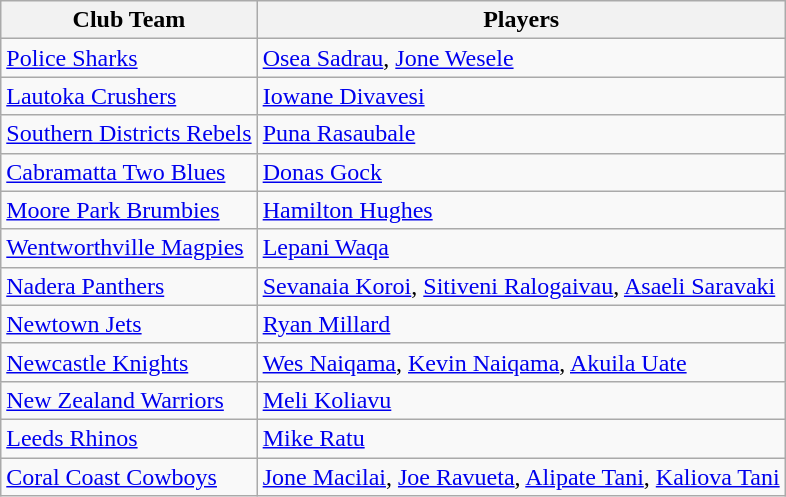<table class="wikitable">
<tr>
<th>Club Team</th>
<th>Players</th>
</tr>
<tr>
<td><a href='#'>Police Sharks</a></td>
<td><a href='#'>Osea Sadrau</a>, <a href='#'>Jone Wesele</a></td>
</tr>
<tr>
<td><a href='#'>Lautoka Crushers</a></td>
<td><a href='#'>Iowane Divavesi</a></td>
</tr>
<tr>
<td><a href='#'>Southern Districts Rebels</a></td>
<td><a href='#'>Puna Rasaubale</a></td>
</tr>
<tr>
<td><a href='#'>Cabramatta Two Blues</a></td>
<td><a href='#'>Donas Gock</a></td>
</tr>
<tr>
<td><a href='#'>Moore Park Brumbies</a></td>
<td><a href='#'>Hamilton Hughes</a></td>
</tr>
<tr>
<td><a href='#'>Wentworthville Magpies</a></td>
<td><a href='#'>Lepani Waqa</a></td>
</tr>
<tr>
<td><a href='#'>Nadera Panthers</a></td>
<td><a href='#'>Sevanaia Koroi</a>, <a href='#'>Sitiveni Ralogaivau</a>, <a href='#'>Asaeli Saravaki</a></td>
</tr>
<tr>
<td><a href='#'>Newtown Jets</a></td>
<td><a href='#'>Ryan Millard</a></td>
</tr>
<tr>
<td><a href='#'>Newcastle Knights</a></td>
<td><a href='#'>Wes Naiqama</a>, <a href='#'>Kevin Naiqama</a>, <a href='#'>Akuila Uate</a></td>
</tr>
<tr>
<td><a href='#'>New Zealand Warriors</a></td>
<td><a href='#'>Meli Koliavu</a></td>
</tr>
<tr>
<td><a href='#'>Leeds Rhinos</a></td>
<td><a href='#'>Mike Ratu</a></td>
</tr>
<tr>
<td><a href='#'>Coral Coast Cowboys</a></td>
<td><a href='#'>Jone Macilai</a>, <a href='#'>Joe Ravueta</a>, <a href='#'>Alipate Tani</a>, <a href='#'>Kaliova Tani</a></td>
</tr>
</table>
